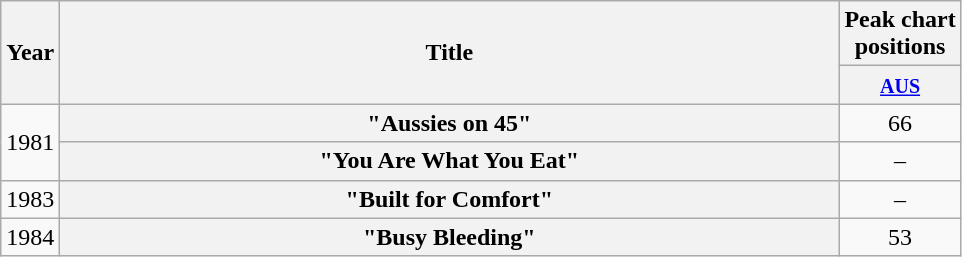<table class="wikitable plainrowheaders" style="text-align:center;" border="1">
<tr>
<th scope="col" rowspan="2">Year</th>
<th scope="col" rowspan="2" style="width:32em;">Title</th>
<th scope="col" colspan="1">Peak chart<br>positions</th>
</tr>
<tr>
<th scope="col" style="text-align:center;"><small><a href='#'>AUS</a></small><br></th>
</tr>
<tr>
<td rowspan="2">1981</td>
<th scope="row">"Aussies on 45" </th>
<td style="text-align:center;">66</td>
</tr>
<tr>
<th scope="row">"You Are What You Eat" </th>
<td style="text-align:center;">–</td>
</tr>
<tr>
<td>1983</td>
<th scope="row">"Built for Comfort" </th>
<td style="text-align:center;">–</td>
</tr>
<tr>
<td>1984</td>
<th scope="row">"Busy Bleeding" </th>
<td style="text-align:center;">53</td>
</tr>
</table>
